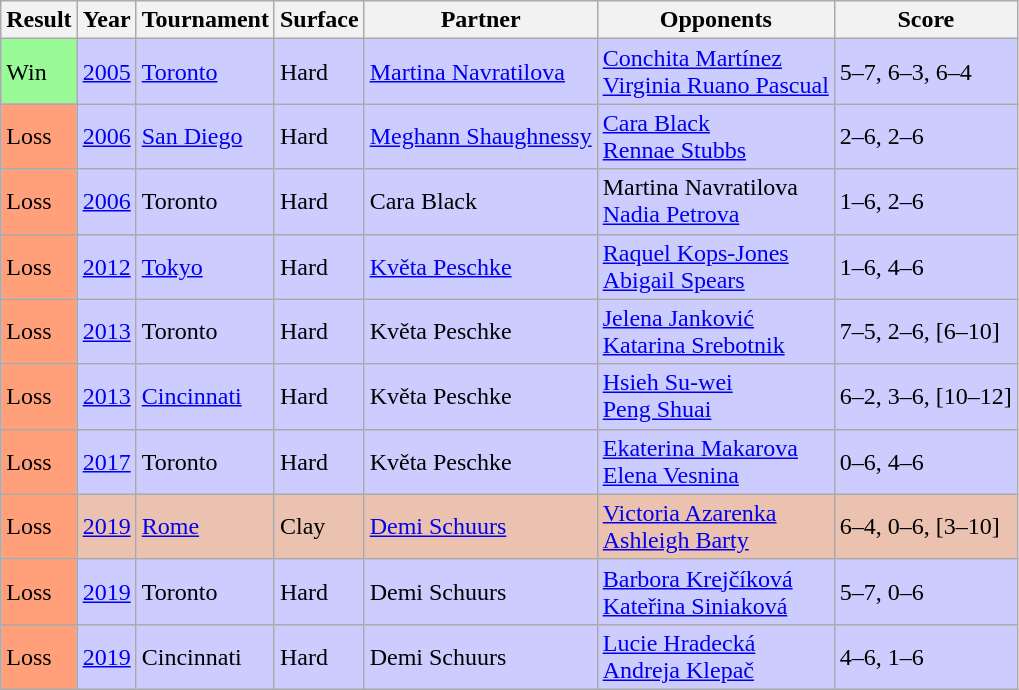<table class="sortable wikitable">
<tr>
<th>Result</th>
<th>Year</th>
<th>Tournament</th>
<th>Surface</th>
<th>Partner</th>
<th>Opponents</th>
<th class="unsortable">Score</th>
</tr>
<tr style="background:#ccccff;">
<td style="background:#98fb98;">Win</td>
<td><a href='#'>2005</a></td>
<td><a href='#'>Toronto</a></td>
<td>Hard</td>
<td> <a href='#'>Martina Navratilova</a></td>
<td> <a href='#'>Conchita Martínez</a> <br>  <a href='#'>Virginia Ruano Pascual</a></td>
<td>5–7, 6–3, 6–4</td>
</tr>
<tr style="background:#ccccff;">
<td style="background:#ffa07a;">Loss</td>
<td><a href='#'>2006</a></td>
<td><a href='#'>San Diego</a></td>
<td>Hard</td>
<td> <a href='#'>Meghann Shaughnessy</a></td>
<td> <a href='#'>Cara Black</a> <br>  <a href='#'>Rennae Stubbs</a></td>
<td>2–6, 2–6</td>
</tr>
<tr style="background:#ccccff;">
<td style="background:#ffa07a;">Loss</td>
<td><a href='#'>2006</a></td>
<td>Toronto</td>
<td>Hard</td>
<td> Cara Black</td>
<td> Martina Navratilova <br>  <a href='#'>Nadia Petrova</a></td>
<td>1–6, 2–6</td>
</tr>
<tr style="background:#ccccff;">
<td style="background:#ffa07a;">Loss</td>
<td><a href='#'>2012</a></td>
<td><a href='#'>Tokyo</a></td>
<td>Hard</td>
<td> <a href='#'>Květa Peschke</a></td>
<td> <a href='#'>Raquel Kops-Jones</a> <br>  <a href='#'>Abigail Spears</a></td>
<td>1–6, 4–6</td>
</tr>
<tr style="background:#ccccff;">
<td style="background:#ffa07a;">Loss</td>
<td><a href='#'>2013</a></td>
<td>Toronto</td>
<td>Hard</td>
<td> Květa Peschke</td>
<td> <a href='#'>Jelena Janković</a> <br>  <a href='#'>Katarina Srebotnik</a></td>
<td>7–5, 2–6, [6–10]</td>
</tr>
<tr style="background:#ccccff;">
<td style="background:#ffa07a;">Loss</td>
<td><a href='#'>2013</a></td>
<td><a href='#'>Cincinnati</a></td>
<td>Hard</td>
<td> Květa Peschke</td>
<td> <a href='#'>Hsieh Su-wei</a> <br>  <a href='#'>Peng Shuai</a></td>
<td>6–2, 3–6, [10–12]</td>
</tr>
<tr style="background:#ccf;">
<td style="background:#ffa07a;">Loss</td>
<td><a href='#'>2017</a></td>
<td>Toronto</td>
<td>Hard</td>
<td> Květa Peschke</td>
<td> <a href='#'>Ekaterina Makarova</a> <br>  <a href='#'>Elena Vesnina</a></td>
<td>0–6, 4–6</td>
</tr>
<tr style="background:#ebc2af;">
<td style="background:#ffa07a;">Loss</td>
<td><a href='#'>2019</a></td>
<td><a href='#'>Rome</a></td>
<td>Clay</td>
<td> <a href='#'>Demi Schuurs</a></td>
<td> <a href='#'>Victoria Azarenka</a> <br>  <a href='#'>Ashleigh Barty</a></td>
<td>6–4, 0–6, [3–10]</td>
</tr>
<tr style="background:#ccf;">
<td style="background:#ffa07a;">Loss</td>
<td><a href='#'>2019</a></td>
<td>Toronto</td>
<td>Hard</td>
<td> Demi Schuurs</td>
<td> <a href='#'>Barbora Krejčíková</a> <br>  <a href='#'>Kateřina Siniaková</a></td>
<td>5–7, 0–6</td>
</tr>
<tr style="background:#ccf;">
<td style="background:#ffa07a;">Loss</td>
<td><a href='#'>2019</a></td>
<td>Cincinnati</td>
<td>Hard</td>
<td> Demi Schuurs</td>
<td> <a href='#'>Lucie Hradecká</a> <br>  <a href='#'>Andreja Klepač</a></td>
<td>4–6, 1–6</td>
</tr>
</table>
